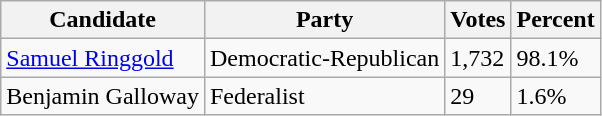<table class=wikitable>
<tr>
<th>Candidate</th>
<th>Party</th>
<th>Votes</th>
<th>Percent</th>
</tr>
<tr>
<td><a href='#'>Samuel Ringgold</a></td>
<td>Democratic-Republican</td>
<td>1,732</td>
<td>98.1%</td>
</tr>
<tr>
<td>Benjamin Galloway</td>
<td>Federalist</td>
<td>29</td>
<td>1.6%</td>
</tr>
</table>
